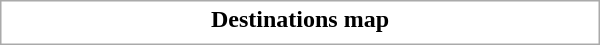<table class="collapsible collapsed" style="border:1px #aaa solid; width:25em; margin:0.2em auto">
<tr>
<th>Destinations map</th>
</tr>
<tr>
<td></td>
</tr>
</table>
